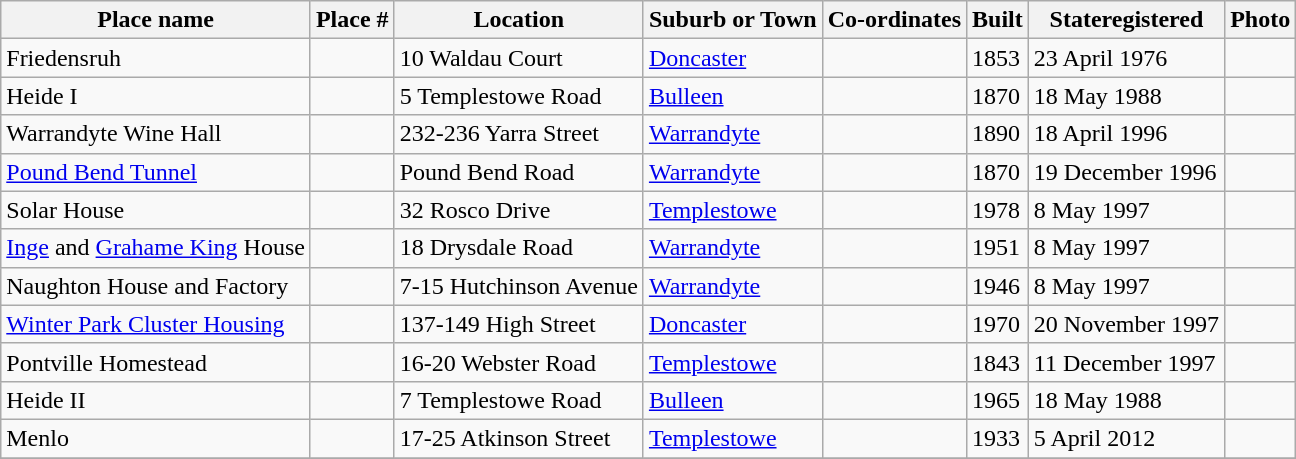<table class="wikitable sortable">
<tr>
<th>Place name</th>
<th>Place #</th>
<th>Location</th>
<th>Suburb or Town</th>
<th>Co-ordinates</th>
<th>Built</th>
<th>Stateregistered</th>
<th class="unsortable">Photo</th>
</tr>
<tr>
<td>Friedensruh</td>
<td></td>
<td>10 Waldau Court</td>
<td><a href='#'>Doncaster</a></td>
<td></td>
<td>1853</td>
<td>23 April 1976</td>
<td></td>
</tr>
<tr>
<td>Heide I</td>
<td></td>
<td>5 Templestowe Road</td>
<td><a href='#'>Bulleen</a></td>
<td></td>
<td>1870</td>
<td>18 May 1988</td>
<td></td>
</tr>
<tr>
<td>Warrandyte Wine Hall</td>
<td></td>
<td>232-236 Yarra Street</td>
<td><a href='#'>Warrandyte</a></td>
<td></td>
<td>1890</td>
<td>18 April 1996</td>
<td></td>
</tr>
<tr>
<td><a href='#'>Pound Bend Tunnel</a></td>
<td></td>
<td>Pound Bend Road</td>
<td><a href='#'>Warrandyte</a></td>
<td></td>
<td>1870</td>
<td>19 December 1996</td>
<td></td>
</tr>
<tr>
<td>Solar House</td>
<td></td>
<td>32 Rosco Drive</td>
<td><a href='#'>Templestowe</a></td>
<td></td>
<td>1978</td>
<td>8 May 1997</td>
<td></td>
</tr>
<tr>
<td><a href='#'>Inge</a> and <a href='#'>Grahame King</a> House</td>
<td></td>
<td>18 Drysdale Road</td>
<td><a href='#'>Warrandyte</a></td>
<td></td>
<td>1951</td>
<td>8 May 1997</td>
<td></td>
</tr>
<tr>
<td>Naughton House and Factory</td>
<td></td>
<td>7-15 Hutchinson Avenue</td>
<td><a href='#'>Warrandyte</a></td>
<td></td>
<td>1946</td>
<td>8 May 1997</td>
<td></td>
</tr>
<tr>
<td><a href='#'>Winter Park Cluster Housing</a></td>
<td></td>
<td>137-149 High Street</td>
<td><a href='#'>Doncaster</a></td>
<td></td>
<td>1970</td>
<td>20 November 1997</td>
<td></td>
</tr>
<tr>
<td>Pontville Homestead</td>
<td></td>
<td>16-20 Webster Road</td>
<td><a href='#'>Templestowe</a></td>
<td></td>
<td>1843</td>
<td>11 December 1997</td>
<td></td>
</tr>
<tr>
<td>Heide II</td>
<td></td>
<td>7 Templestowe Road</td>
<td><a href='#'>Bulleen</a></td>
<td></td>
<td>1965</td>
<td>18 May 1988</td>
<td></td>
</tr>
<tr>
<td>Menlo</td>
<td></td>
<td>17-25 Atkinson Street</td>
<td><a href='#'>Templestowe</a></td>
<td></td>
<td>1933</td>
<td>5 April 2012</td>
<td></td>
</tr>
<tr>
</tr>
</table>
